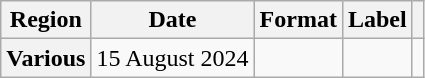<table class="wikitable plainrowheaders">
<tr>
<th scope="col">Region</th>
<th scope="col">Date</th>
<th scope="col">Format</th>
<th scope="col">Label</th>
<th scope="col"></th>
</tr>
<tr>
<th scope="row">Various</th>
<td>15 August 2024</td>
<td></td>
<td></td>
<td></td>
</tr>
</table>
